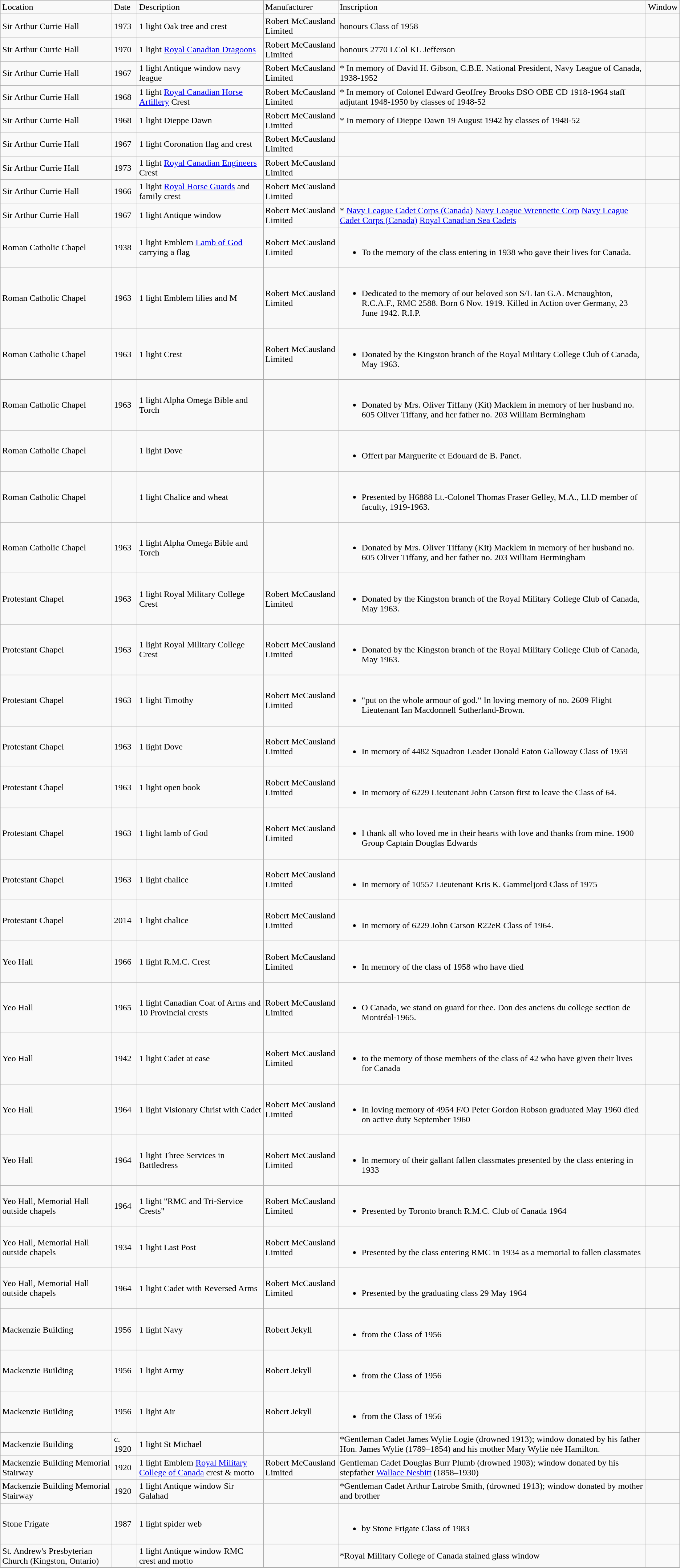<table class="wikitable">
<tr>
<td>Location</td>
<td>Date</td>
<td>Description</td>
<td>Manufacturer</td>
<td>Inscription</td>
<td>Window</td>
</tr>
<tr>
<td>Sir Arthur Currie Hall</td>
<td>1973</td>
<td>1 light Oak tree and crest</td>
<td>Robert McCausland Limited</td>
<td>honours Class of 1958</td>
<td></td>
</tr>
<tr>
<td>Sir Arthur Currie Hall</td>
<td>1970</td>
<td>1 light <a href='#'>Royal Canadian Dragoons</a></td>
<td>Robert McCausland Limited</td>
<td>honours 2770 LCol KL Jefferson</td>
<td></td>
</tr>
<tr>
<td>Sir Arthur Currie Hall</td>
<td>1967</td>
<td>1 light Antique window navy league</td>
<td>Robert McCausland Limited</td>
<td>* In memory of David H. Gibson, C.B.E. National President, Navy League of Canada, 1938-1952</td>
<td></td>
</tr>
<tr>
</tr>
<tr>
<td>Sir Arthur Currie Hall</td>
<td>1968</td>
<td>1 light <a href='#'>Royal Canadian Horse Artillery</a> Crest</td>
<td>Robert McCausland Limited</td>
<td>* In memory of Colonel Edward Geoffrey Brooks DSO OBE CD 1918-1964 staff adjutant 1948-1950 by classes of 1948-52</td>
<td></td>
</tr>
<tr>
<td>Sir Arthur Currie Hall</td>
<td>1968</td>
<td>1 light Dieppe Dawn</td>
<td>Robert McCausland Limited</td>
<td>* In memory of Dieppe Dawn 19 August 1942 by classes of 1948-52</td>
<td></td>
</tr>
<tr>
<td>Sir Arthur Currie Hall</td>
<td>1967</td>
<td>1 light Coronation flag and crest</td>
<td>Robert McCausland Limited</td>
<td></td>
<td></td>
</tr>
<tr>
<td>Sir Arthur Currie Hall</td>
<td>1973</td>
<td>1 light <a href='#'>Royal Canadian Engineers</a> Crest</td>
<td>Robert McCausland Limited</td>
<td></td>
<td></td>
</tr>
<tr>
<td>Sir Arthur Currie Hall</td>
<td>1966</td>
<td>1 light <a href='#'>Royal Horse Guards</a> and family crest</td>
<td>Robert McCausland Limited</td>
<td></td>
<td></td>
</tr>
<tr>
<td>Sir Arthur Currie Hall</td>
<td>1967</td>
<td>1 light Antique window</td>
<td>Robert McCausland Limited</td>
<td>* <a href='#'>Navy League Cadet Corps (Canada)</a> <a href='#'>Navy League Wrennette Corp</a> <a href='#'>Navy League Cadet Corps (Canada)</a> <a href='#'>Royal Canadian Sea Cadets</a></td>
<td></td>
</tr>
<tr>
<td>Roman Catholic Chapel</td>
<td>1938</td>
<td>1 light Emblem <a href='#'>Lamb of God</a> carrying a flag</td>
<td>Robert McCausland Limited</td>
<td><br><ul><li>To the memory of the class entering in 1938 who gave their lives for Canada.</li></ul></td>
<td></td>
</tr>
<tr>
<td>Roman Catholic Chapel</td>
<td>1963</td>
<td>1 light Emblem lilies and M</td>
<td>Robert McCausland Limited</td>
<td><br><ul><li>Dedicated to the memory of our beloved son S/L Ian G.A. Mcnaughton, R.C.A.F., RMC 2588. Born 6 Nov. 1919. Killed in Action over Germany, 23 June 1942. R.I.P.</li></ul></td>
<td></td>
</tr>
<tr>
<td>Roman Catholic Chapel</td>
<td>1963</td>
<td>1 light Crest</td>
<td>Robert McCausland Limited</td>
<td><br><ul><li>Donated by the Kingston branch of the Royal Military College Club of Canada, May 1963.</li></ul></td>
<td></td>
</tr>
<tr>
<td>Roman Catholic Chapel</td>
<td>1963</td>
<td>1 light Alpha Omega Bible and Torch</td>
<td></td>
<td><br><ul><li>Donated by Mrs. Oliver Tiffany (Kit) Macklem in memory of her husband no. 605 Oliver Tiffany, and her father no. 203 William Bermingham</li></ul></td>
<td></td>
</tr>
<tr>
<td>Roman Catholic Chapel</td>
<td></td>
<td>1 light Dove</td>
<td></td>
<td><br><ul><li>Offert par Marguerite et Edouard de B. Panet.</li></ul></td>
<td></td>
</tr>
<tr>
<td>Roman Catholic Chapel</td>
<td></td>
<td>1 light Chalice and wheat</td>
<td></td>
<td><br><ul><li>Presented by H6888 Lt.-Colonel Thomas Fraser Gelley, M.A., Ll.D member of faculty, 1919-1963.</li></ul></td>
<td></td>
</tr>
<tr>
<td>Roman Catholic Chapel</td>
<td>1963</td>
<td>1 light Alpha Omega Bible and Torch</td>
<td></td>
<td><br><ul><li>Donated by Mrs. Oliver Tiffany (Kit) Macklem in memory of her husband no. 605 Oliver Tiffany, and her father no. 203 William Bermingham</li></ul></td>
<td></td>
</tr>
<tr>
<td>Protestant Chapel</td>
<td>1963</td>
<td>1 light Royal Military College Crest</td>
<td>Robert McCausland Limited</td>
<td><br><ul><li>Donated by the Kingston branch of the Royal Military College Club of Canada, May 1963.</li></ul></td>
<td></td>
</tr>
<tr>
<td>Protestant Chapel</td>
<td>1963</td>
<td>1 light Royal Military College Crest</td>
<td>Robert McCausland Limited</td>
<td><br><ul><li>Donated by the Kingston branch of the Royal Military College Club of Canada, May 1963.</li></ul></td>
<td></td>
</tr>
<tr>
<td>Protestant Chapel</td>
<td>1963</td>
<td>1 light Timothy</td>
<td>Robert McCausland Limited</td>
<td><br><ul><li>"put on the whole armour of god." In loving memory of no. 2609 Flight Lieutenant Ian Macdonnell Sutherland-Brown.</li></ul></td>
<td></td>
</tr>
<tr>
<td>Protestant Chapel</td>
<td>1963</td>
<td>1 light Dove</td>
<td>Robert McCausland Limited</td>
<td><br><ul><li>In memory of 4482 Squadron Leader Donald Eaton Galloway Class of 1959</li></ul></td>
<td></td>
</tr>
<tr>
<td>Protestant Chapel</td>
<td>1963</td>
<td>1 light open book</td>
<td>Robert McCausland Limited</td>
<td><br><ul><li>In memory of 6229 Lieutenant John Carson first to leave the Class of 64.</li></ul></td>
<td></td>
</tr>
<tr>
<td>Protestant Chapel</td>
<td>1963</td>
<td>1 light lamb of God</td>
<td>Robert McCausland Limited</td>
<td><br><ul><li>I thank all who loved me in their hearts with love and thanks from mine. 1900 Group Captain Douglas Edwards</li></ul></td>
<td></td>
</tr>
<tr>
<td>Protestant Chapel</td>
<td>1963</td>
<td>1 light chalice</td>
<td>Robert McCausland Limited</td>
<td><br><ul><li>In memory of 10557 Lieutenant Kris K. Gammeljord Class of 1975</li></ul></td>
<td></td>
</tr>
<tr>
<td>Protestant Chapel</td>
<td>2014</td>
<td>1 light chalice</td>
<td>Robert McCausland Limited</td>
<td><br><ul><li>In memory of 6229 John Carson R22eR Class of 1964.</li></ul></td>
<td></td>
</tr>
<tr>
<td>Yeo Hall</td>
<td>1966</td>
<td>1 light R.M.C. Crest</td>
<td>Robert McCausland Limited</td>
<td><br><ul><li>In memory of the class of 1958 who have died</li></ul></td>
<td></td>
</tr>
<tr>
<td>Yeo Hall</td>
<td>1965</td>
<td>1 light Canadian Coat of Arms and 10 Provincial crests</td>
<td>Robert McCausland Limited</td>
<td><br><ul><li>O Canada, we stand on guard for thee. Don des anciens du college section de Montréal-1965.</li></ul></td>
<td></td>
</tr>
<tr>
<td>Yeo Hall</td>
<td>1942</td>
<td>1 light Cadet at ease</td>
<td>Robert McCausland Limited</td>
<td><br><ul><li>to the memory of those members of the class of 42 who have given their lives for Canada</li></ul></td>
<td></td>
</tr>
<tr>
<td>Yeo Hall</td>
<td>1964</td>
<td>1 light Visionary Christ with Cadet</td>
<td>Robert McCausland Limited</td>
<td><br><ul><li>In loving memory of 4954 F/O Peter Gordon Robson graduated May 1960 died on active duty September 1960</li></ul></td>
<td></td>
</tr>
<tr>
<td>Yeo Hall</td>
<td>1964</td>
<td>1 light Three Services in Battledress</td>
<td>Robert McCausland Limited</td>
<td><br><ul><li>In memory of their gallant fallen classmates presented by the class entering in 1933</li></ul></td>
<td></td>
</tr>
<tr>
<td>Yeo Hall, Memorial Hall outside chapels </td>
<td>1964</td>
<td>1 light "RMC and Tri-Service Crests"</td>
<td>Robert McCausland Limited</td>
<td><br><ul><li>Presented by Toronto branch R.M.C. Club of Canada 1964</li></ul></td>
<td></td>
</tr>
<tr>
<td>Yeo Hall, Memorial Hall outside chapels</td>
<td>1934</td>
<td>1 light Last Post</td>
<td>Robert McCausland Limited</td>
<td><br><ul><li>Presented by the class entering RMC in 1934 as a memorial to fallen classmates</li></ul></td>
<td></td>
</tr>
<tr>
<td>Yeo Hall, Memorial Hall outside chapels</td>
<td>1964</td>
<td>1 light Cadet with Reversed Arms</td>
<td>Robert McCausland Limited</td>
<td><br><ul><li>Presented by the graduating class 29 May 1964</li></ul></td>
<td></td>
</tr>
<tr>
<td>Mackenzie Building</td>
<td>1956</td>
<td>1 light Navy</td>
<td>Robert Jekyll</td>
<td><br><ul><li>from the Class of 1956</li></ul></td>
<td></td>
</tr>
<tr>
<td>Mackenzie Building</td>
<td>1956</td>
<td>1 light Army</td>
<td>Robert Jekyll</td>
<td><br><ul><li>from the Class of 1956</li></ul></td>
<td></td>
</tr>
<tr>
<td>Mackenzie Building</td>
<td>1956</td>
<td>1 light Air</td>
<td>Robert Jekyll</td>
<td><br><ul><li>from the Class of 1956</li></ul></td>
<td></td>
</tr>
<tr>
<td>Mackenzie Building</td>
<td>c. 1920</td>
<td>1 light St Michael</td>
<td></td>
<td>*Gentleman Cadet James Wylie Logie (drowned 1913); window donated by his father Hon. James Wylie (1789–1854) and his mother Mary Wylie née Hamilton.</td>
<td></td>
</tr>
<tr>
<td>Mackenzie Building Memorial Stairway</td>
<td>1920</td>
<td>1 light Emblem <a href='#'>Royal Military College of Canada</a> crest & motto</td>
<td>Robert McCausland Limited</td>
<td>Gentleman Cadet Douglas Burr Plumb (drowned 1903); window donated by his stepfather <a href='#'>Wallace Nesbitt</a> (1858–1930)</td>
<td></td>
</tr>
<tr>
<td>Mackenzie Building Memorial Stairway</td>
<td>1920</td>
<td>1 light Antique window Sir Galahad</td>
<td></td>
<td>*Gentleman Cadet Arthur Latrobe Smith, (drowned 1913); window donated by mother and brother</td>
<td></td>
</tr>
<tr>
<td>Stone Frigate</td>
<td>1987</td>
<td>1 light spider web</td>
<td></td>
<td><br><ul><li>by Stone Frigate Class of 1983</li></ul></td>
<td></td>
</tr>
<tr>
<td>St. Andrew's Presbyterian Church (Kingston, Ontario)</td>
<td></td>
<td>1 light Antique window RMC crest and motto</td>
<td></td>
<td>*Royal Military College of Canada stained glass window</td>
<td></td>
</tr>
<tr>
</tr>
</table>
